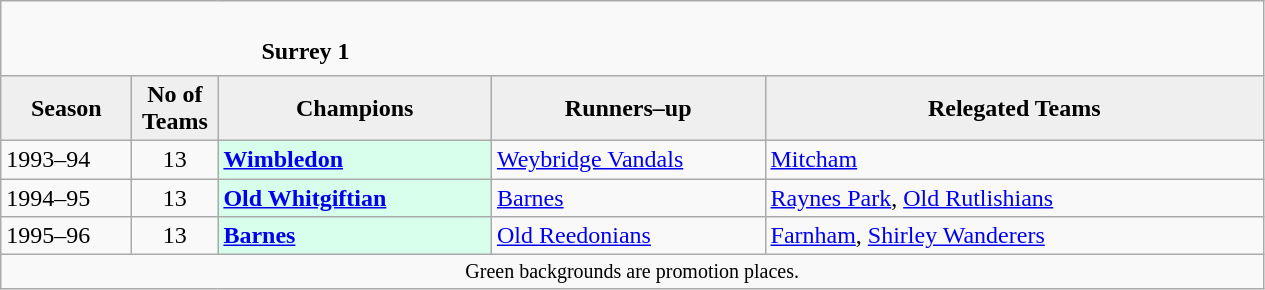<table class="wikitable" style="text-align: left;">
<tr>
<td colspan="11" cellpadding="0" cellspacing="0"><br><table border="0" style="width:100%;" cellpadding="0" cellspacing="0">
<tr>
<td style="width:20%; border:0;"></td>
<td style="border:0;"><strong>Surrey 1</strong></td>
<td style="width:20%; border:0;"></td>
</tr>
</table>
</td>
</tr>
<tr>
<th style="background:#efefef; width:80px;">Season</th>
<th style="background:#efefef; width:50px;">No of Teams</th>
<th style="background:#efefef; width:175px;">Champions</th>
<th style="background:#efefef; width:175px;">Runners–up</th>
<th style="background:#efefef; width:325px;">Relegated Teams</th>
</tr>
<tr align=left>
<td>1993–94</td>
<td style="text-align: center;">13</td>
<td style="background:#d8ffeb;"><strong><a href='#'>Wimbledon</a></strong></td>
<td><a href='#'>Weybridge Vandals</a></td>
<td><a href='#'>Mitcham</a></td>
</tr>
<tr>
<td>1994–95</td>
<td style="text-align: center;">13</td>
<td style="background:#d8ffeb;"><strong><a href='#'>Old Whitgiftian</a></strong></td>
<td><a href='#'>Barnes</a></td>
<td><a href='#'>Raynes Park</a>, <a href='#'>Old Rutlishians</a></td>
</tr>
<tr>
<td>1995–96</td>
<td style="text-align: center;">13</td>
<td style="background:#d8ffeb;"><strong><a href='#'>Barnes</a></strong></td>
<td><a href='#'>Old Reedonians</a></td>
<td><a href='#'>Farnham</a>, <a href='#'>Shirley Wanderers</a></td>
</tr>
<tr>
<td colspan="15"  style="border:0; font-size:smaller; text-align:center;">Green backgrounds are promotion places.</td>
</tr>
</table>
